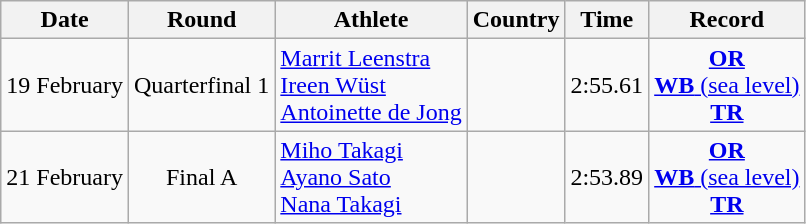<table class="wikitable" style="text-align:center">
<tr>
<th>Date</th>
<th>Round</th>
<th>Athlete</th>
<th>Country</th>
<th>Time</th>
<th>Record</th>
</tr>
<tr>
<td>19 February</td>
<td>Quarterfinal 1</td>
<td align="left"><a href='#'>Marrit Leenstra</a> <br><a href='#'>Ireen Wüst</a><br><a href='#'>Antoinette de Jong</a></td>
<td align="left"></td>
<td>2:55.61</td>
<td><strong><a href='#'>OR</a></strong><br><a href='#'><strong>WB</strong> (sea level)</a><br><strong><a href='#'>TR</a></strong></td>
</tr>
<tr>
<td>21 February</td>
<td>Final A</td>
<td align="left"><a href='#'>Miho Takagi</a><br><a href='#'>Ayano Sato</a><br><a href='#'>Nana Takagi</a></td>
<td align="left"></td>
<td>2:53.89</td>
<td><strong><a href='#'>OR</a></strong><br><a href='#'><strong>WB</strong> (sea level)</a><br><strong><a href='#'>TR</a></strong></td>
</tr>
</table>
